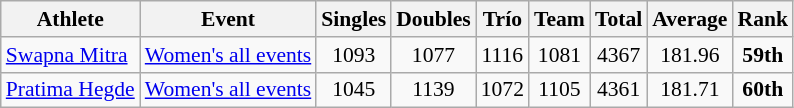<table class="wikitable" border="1" style="font-size:90%">
<tr>
<th>Athlete</th>
<th>Event</th>
<th>Singles</th>
<th>Doubles</th>
<th>Trío</th>
<th>Team</th>
<th>Total</th>
<th>Average</th>
<th>Rank</th>
</tr>
<tr>
<td><a href='#'>Swapna Mitra</a></td>
<td><a href='#'>Women's all events</a></td>
<td align=center>1093</td>
<td align=center>1077</td>
<td align=center>1116</td>
<td align=center>1081</td>
<td align=center>4367</td>
<td align=center>181.96</td>
<td align=center><strong>59th</strong></td>
</tr>
<tr>
<td><a href='#'>Pratima Hegde</a></td>
<td><a href='#'>Women's all events</a></td>
<td align=center>1045</td>
<td align=center>1139</td>
<td align=center>1072</td>
<td align=center>1105</td>
<td align=center>4361</td>
<td align=center>181.71</td>
<td align=center><strong>60th</strong></td>
</tr>
</table>
